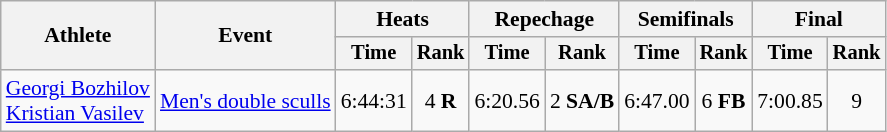<table class="wikitable" style="font-size:90%">
<tr>
<th rowspan="2">Athlete</th>
<th rowspan="2">Event</th>
<th colspan="2">Heats</th>
<th colspan="2">Repechage</th>
<th colspan="2">Semifinals</th>
<th colspan="2">Final</th>
</tr>
<tr style="font-size:95%">
<th>Time</th>
<th>Rank</th>
<th>Time</th>
<th>Rank</th>
<th>Time</th>
<th>Rank</th>
<th>Time</th>
<th>Rank</th>
</tr>
<tr align=center>
<td align=left><a href='#'>Georgi Bozhilov</a><br><a href='#'>Kristian Vasilev</a></td>
<td align=left><a href='#'>Men's double sculls</a></td>
<td>6:44:31</td>
<td>4 <strong>R</strong></td>
<td>6:20.56</td>
<td>2 <strong>SA/B</strong></td>
<td>6:47.00</td>
<td>6 <strong>FB</strong></td>
<td>7:00.85</td>
<td>9</td>
</tr>
</table>
